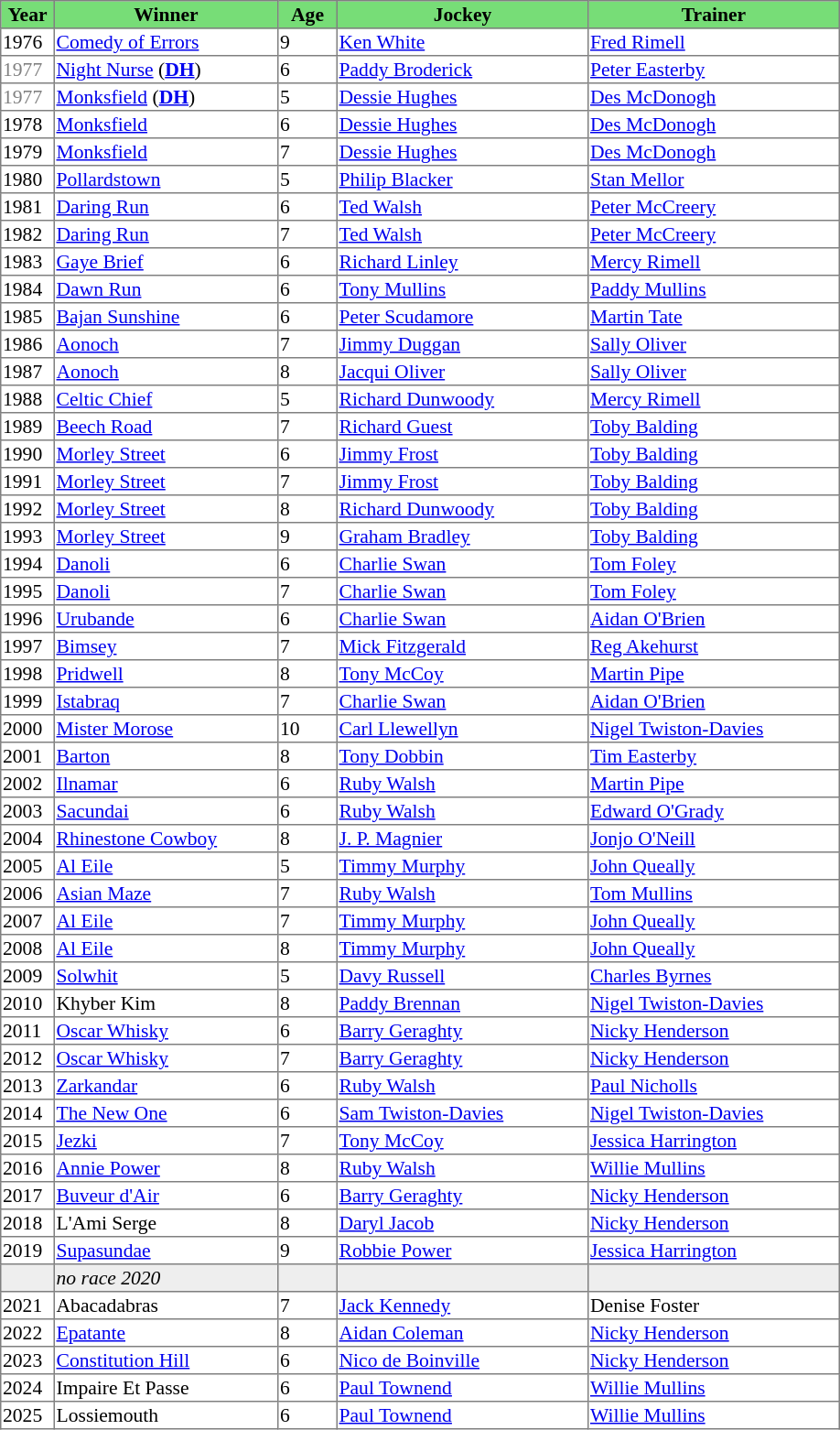<table class = "sortable" | border="1" style="border-collapse: collapse; font-size:90%">
<tr bgcolor="#77dd77" align="center">
<th width="36px"><strong>Year</strong><br></th>
<th width="160px"><strong>Winner</strong><br></th>
<th width="40px"><strong>Age</strong><br></th>
<th width="180px"><strong>Jockey</strong><br></th>
<th width="180px"><strong>Trainer</strong><br></th>
</tr>
<tr>
<td>1976</td>
<td><a href='#'>Comedy of Errors</a></td>
<td>9</td>
<td><a href='#'>Ken White</a></td>
<td><a href='#'>Fred Rimell</a></td>
</tr>
<tr>
<td style="color: gray">1977</td>
<td><a href='#'>Night Nurse</a> (<strong><a href='#'>DH</a></strong>)</td>
<td>6</td>
<td><a href='#'>Paddy Broderick</a></td>
<td><a href='#'>Peter Easterby</a></td>
</tr>
<tr>
<td style="color: gray">1977</td>
<td><a href='#'>Monksfield</a> (<strong><a href='#'>DH</a></strong>)</td>
<td>5</td>
<td><a href='#'>Dessie Hughes</a></td>
<td><a href='#'>Des McDonogh</a></td>
</tr>
<tr>
<td>1978</td>
<td><a href='#'>Monksfield</a></td>
<td>6</td>
<td><a href='#'>Dessie Hughes</a></td>
<td><a href='#'>Des McDonogh</a></td>
</tr>
<tr>
<td>1979</td>
<td><a href='#'>Monksfield</a></td>
<td>7</td>
<td><a href='#'>Dessie Hughes</a></td>
<td><a href='#'>Des McDonogh</a></td>
</tr>
<tr>
<td>1980</td>
<td><a href='#'>Pollardstown</a></td>
<td>5</td>
<td><a href='#'>Philip Blacker</a></td>
<td><a href='#'>Stan Mellor</a></td>
</tr>
<tr>
<td>1981</td>
<td><a href='#'>Daring Run</a></td>
<td>6</td>
<td><a href='#'>Ted Walsh</a></td>
<td><a href='#'>Peter McCreery</a></td>
</tr>
<tr>
<td>1982</td>
<td><a href='#'>Daring Run</a></td>
<td>7</td>
<td><a href='#'>Ted Walsh</a></td>
<td><a href='#'>Peter McCreery</a></td>
</tr>
<tr>
<td>1983</td>
<td><a href='#'>Gaye Brief</a></td>
<td>6</td>
<td><a href='#'>Richard Linley</a></td>
<td><a href='#'>Mercy Rimell</a></td>
</tr>
<tr>
<td>1984</td>
<td><a href='#'>Dawn Run</a></td>
<td>6</td>
<td><a href='#'>Tony Mullins</a></td>
<td><a href='#'>Paddy Mullins</a></td>
</tr>
<tr>
<td>1985</td>
<td><a href='#'>Bajan Sunshine</a></td>
<td>6</td>
<td><a href='#'>Peter Scudamore</a></td>
<td><a href='#'>Martin Tate</a></td>
</tr>
<tr>
<td>1986</td>
<td><a href='#'>Aonoch</a></td>
<td>7</td>
<td><a href='#'>Jimmy Duggan</a></td>
<td><a href='#'>Sally Oliver</a></td>
</tr>
<tr>
<td>1987</td>
<td><a href='#'>Aonoch</a></td>
<td>8</td>
<td><a href='#'>Jacqui Oliver</a></td>
<td><a href='#'>Sally Oliver</a></td>
</tr>
<tr>
<td>1988</td>
<td><a href='#'>Celtic Chief</a></td>
<td>5</td>
<td><a href='#'>Richard Dunwoody</a></td>
<td><a href='#'>Mercy Rimell</a></td>
</tr>
<tr>
<td>1989</td>
<td><a href='#'>Beech Road</a></td>
<td>7</td>
<td><a href='#'>Richard Guest</a></td>
<td><a href='#'>Toby Balding</a></td>
</tr>
<tr>
<td>1990</td>
<td><a href='#'>Morley Street</a></td>
<td>6</td>
<td><a href='#'>Jimmy Frost</a></td>
<td><a href='#'>Toby Balding</a></td>
</tr>
<tr>
<td>1991</td>
<td><a href='#'>Morley Street</a></td>
<td>7</td>
<td><a href='#'>Jimmy Frost</a></td>
<td><a href='#'>Toby Balding</a></td>
</tr>
<tr>
<td>1992</td>
<td><a href='#'>Morley Street</a></td>
<td>8</td>
<td><a href='#'>Richard Dunwoody</a></td>
<td><a href='#'>Toby Balding</a></td>
</tr>
<tr>
<td>1993</td>
<td><a href='#'>Morley Street</a></td>
<td>9</td>
<td><a href='#'>Graham Bradley</a></td>
<td><a href='#'>Toby Balding</a></td>
</tr>
<tr>
<td>1994</td>
<td><a href='#'>Danoli</a></td>
<td>6</td>
<td><a href='#'>Charlie Swan</a></td>
<td><a href='#'>Tom Foley</a></td>
</tr>
<tr>
<td>1995</td>
<td><a href='#'>Danoli</a></td>
<td>7</td>
<td><a href='#'>Charlie Swan</a></td>
<td><a href='#'>Tom Foley</a></td>
</tr>
<tr>
<td>1996</td>
<td><a href='#'>Urubande</a></td>
<td>6</td>
<td><a href='#'>Charlie Swan</a></td>
<td><a href='#'>Aidan O'Brien</a></td>
</tr>
<tr>
<td>1997</td>
<td><a href='#'>Bimsey</a></td>
<td>7</td>
<td><a href='#'>Mick Fitzgerald</a></td>
<td><a href='#'>Reg Akehurst</a></td>
</tr>
<tr>
<td>1998</td>
<td><a href='#'>Pridwell</a></td>
<td>8</td>
<td><a href='#'>Tony McCoy</a></td>
<td><a href='#'>Martin Pipe</a></td>
</tr>
<tr>
<td>1999</td>
<td><a href='#'>Istabraq</a></td>
<td>7</td>
<td><a href='#'>Charlie Swan</a></td>
<td><a href='#'>Aidan O'Brien</a></td>
</tr>
<tr>
<td>2000</td>
<td><a href='#'>Mister Morose</a></td>
<td>10</td>
<td><a href='#'>Carl Llewellyn</a></td>
<td><a href='#'>Nigel Twiston-Davies</a></td>
</tr>
<tr>
<td>2001</td>
<td><a href='#'>Barton</a></td>
<td>8</td>
<td><a href='#'>Tony Dobbin</a></td>
<td><a href='#'>Tim Easterby</a></td>
</tr>
<tr>
<td>2002</td>
<td><a href='#'>Ilnamar</a></td>
<td>6</td>
<td><a href='#'>Ruby Walsh</a></td>
<td><a href='#'>Martin Pipe</a></td>
</tr>
<tr>
<td>2003</td>
<td><a href='#'>Sacundai</a></td>
<td>6</td>
<td><a href='#'>Ruby Walsh</a></td>
<td><a href='#'>Edward O'Grady</a></td>
</tr>
<tr>
<td>2004</td>
<td><a href='#'>Rhinestone Cowboy</a></td>
<td>8</td>
<td><a href='#'>J. P. Magnier</a></td>
<td><a href='#'>Jonjo O'Neill</a></td>
</tr>
<tr>
<td>2005</td>
<td><a href='#'>Al Eile</a></td>
<td>5</td>
<td><a href='#'>Timmy Murphy</a></td>
<td><a href='#'>John Queally</a></td>
</tr>
<tr>
<td>2006</td>
<td><a href='#'>Asian Maze</a></td>
<td>7</td>
<td><a href='#'>Ruby Walsh</a></td>
<td><a href='#'>Tom Mullins</a></td>
</tr>
<tr>
<td>2007</td>
<td><a href='#'>Al Eile</a></td>
<td>7</td>
<td><a href='#'>Timmy Murphy</a></td>
<td><a href='#'>John Queally</a></td>
</tr>
<tr>
<td>2008</td>
<td><a href='#'>Al Eile</a></td>
<td>8</td>
<td><a href='#'>Timmy Murphy</a></td>
<td><a href='#'>John Queally</a></td>
</tr>
<tr>
<td>2009</td>
<td><a href='#'>Solwhit</a></td>
<td>5</td>
<td><a href='#'>Davy Russell</a></td>
<td><a href='#'>Charles Byrnes</a></td>
</tr>
<tr>
<td>2010</td>
<td>Khyber Kim</td>
<td>8</td>
<td><a href='#'>Paddy Brennan</a></td>
<td><a href='#'>Nigel Twiston-Davies</a></td>
</tr>
<tr>
<td>2011</td>
<td><a href='#'>Oscar Whisky</a></td>
<td>6</td>
<td><a href='#'>Barry Geraghty</a></td>
<td><a href='#'>Nicky Henderson</a></td>
</tr>
<tr>
<td>2012</td>
<td><a href='#'>Oscar Whisky</a></td>
<td>7</td>
<td><a href='#'>Barry Geraghty</a></td>
<td><a href='#'>Nicky Henderson</a></td>
</tr>
<tr>
<td>2013</td>
<td><a href='#'>Zarkandar</a></td>
<td>6</td>
<td><a href='#'>Ruby Walsh</a></td>
<td><a href='#'>Paul Nicholls</a></td>
</tr>
<tr>
<td>2014</td>
<td><a href='#'>The New One</a></td>
<td>6</td>
<td><a href='#'>Sam Twiston-Davies</a></td>
<td><a href='#'>Nigel Twiston-Davies</a></td>
</tr>
<tr>
<td>2015</td>
<td><a href='#'>Jezki</a></td>
<td>7</td>
<td><a href='#'>Tony McCoy</a></td>
<td><a href='#'>Jessica Harrington</a></td>
</tr>
<tr>
<td>2016</td>
<td><a href='#'>Annie Power</a></td>
<td>8</td>
<td><a href='#'>Ruby Walsh</a></td>
<td><a href='#'>Willie Mullins</a></td>
</tr>
<tr>
<td>2017</td>
<td><a href='#'>Buveur d'Air</a></td>
<td>6</td>
<td><a href='#'>Barry Geraghty</a></td>
<td><a href='#'>Nicky Henderson</a></td>
</tr>
<tr>
<td>2018</td>
<td>L'Ami Serge</td>
<td>8</td>
<td><a href='#'>Daryl Jacob</a></td>
<td><a href='#'>Nicky Henderson</a></td>
</tr>
<tr>
<td>2019</td>
<td><a href='#'>Supasundae</a></td>
<td>9</td>
<td><a href='#'>Robbie Power</a></td>
<td><a href='#'>Jessica Harrington</a></td>
</tr>
<tr bgcolor="#eeeeee">
<td data-sort-value="2020"></td>
<td><em>no race 2020</em> </td>
<td></td>
<td></td>
<td></td>
</tr>
<tr>
<td>2021</td>
<td>Abacadabras</td>
<td>7</td>
<td><a href='#'>Jack Kennedy</a></td>
<td>Denise Foster</td>
</tr>
<tr>
<td>2022</td>
<td><a href='#'>Epatante</a></td>
<td>8</td>
<td><a href='#'>Aidan Coleman</a></td>
<td><a href='#'>Nicky Henderson</a></td>
</tr>
<tr>
<td>2023</td>
<td><a href='#'>Constitution Hill</a></td>
<td>6</td>
<td><a href='#'>Nico de Boinville</a></td>
<td><a href='#'>Nicky Henderson</a></td>
</tr>
<tr>
<td>2024</td>
<td>Impaire Et Passe</td>
<td>6</td>
<td><a href='#'>Paul Townend</a></td>
<td><a href='#'>Willie Mullins</a></td>
</tr>
<tr>
<td>2025</td>
<td>Lossiemouth</td>
<td>6</td>
<td><a href='#'>Paul Townend</a></td>
<td><a href='#'>Willie Mullins</a></td>
</tr>
</table>
